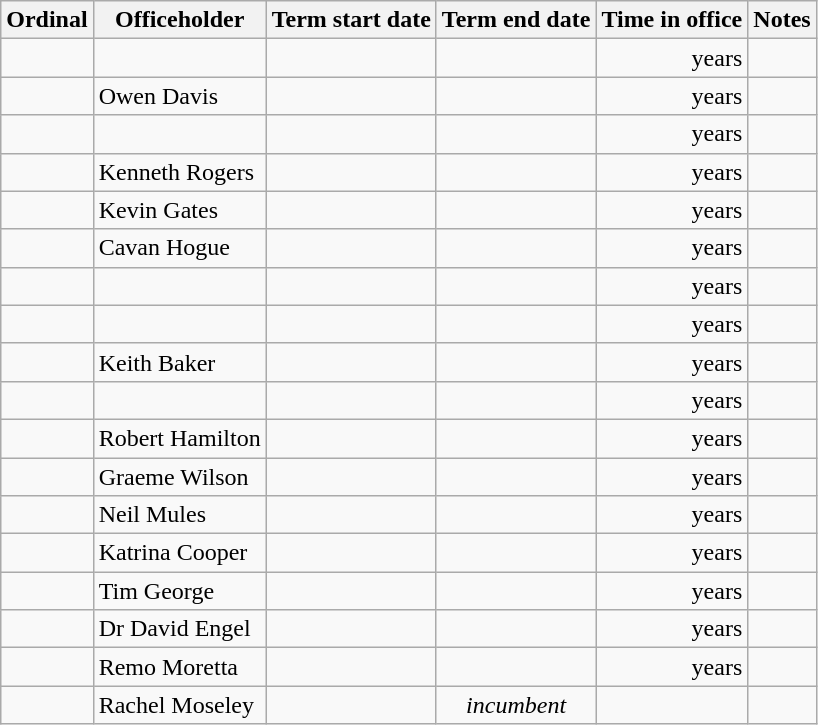<table class='wikitable sortable'>
<tr>
<th>Ordinal</th>
<th>Officeholder</th>
<th>Term start date</th>
<th>Term end date</th>
<th>Time in office</th>
<th>Notes</th>
</tr>
<tr>
<td align=center></td>
<td></td>
<td align=center></td>
<td align=center></td>
<td align=right> years</td>
<td></td>
</tr>
<tr>
<td align=center></td>
<td>Owen Davis</td>
<td align=center></td>
<td align=center></td>
<td align=right> years</td>
<td></td>
</tr>
<tr>
<td align=center></td>
<td></td>
<td align=center></td>
<td align=center></td>
<td align=right> years</td>
<td></td>
</tr>
<tr>
<td align=center></td>
<td>Kenneth Rogers</td>
<td align=center></td>
<td align=center></td>
<td align=right> years</td>
<td></td>
</tr>
<tr>
<td align=center></td>
<td>Kevin Gates</td>
<td align=center></td>
<td align=center></td>
<td align=right> years</td>
<td></td>
</tr>
<tr>
<td align=center></td>
<td>Cavan Hogue</td>
<td align=center></td>
<td align=center></td>
<td align=right> years</td>
<td></td>
</tr>
<tr>
<td align=center></td>
<td></td>
<td align=center></td>
<td align=center></td>
<td align=right> years</td>
<td></td>
</tr>
<tr>
<td align=center></td>
<td></td>
<td align=center></td>
<td align=center></td>
<td align=right> years</td>
<td></td>
</tr>
<tr>
<td align=center></td>
<td>Keith Baker</td>
<td align=center></td>
<td align=center></td>
<td align=right> years</td>
<td></td>
</tr>
<tr>
<td align=center></td>
<td></td>
<td align=center></td>
<td align=center></td>
<td align=right> years</td>
<td></td>
</tr>
<tr>
<td align=center></td>
<td>Robert Hamilton</td>
<td align=center></td>
<td align=center></td>
<td align=right> years</td>
<td></td>
</tr>
<tr>
<td align=center></td>
<td>Graeme Wilson</td>
<td align=center></td>
<td align=center></td>
<td align=right> years</td>
<td></td>
</tr>
<tr>
<td align=center></td>
<td>Neil Mules</td>
<td align=center></td>
<td align=center></td>
<td align=right> years</td>
<td></td>
</tr>
<tr>
<td align=center></td>
<td>Katrina Cooper</td>
<td align=center></td>
<td align=center></td>
<td align=right> years</td>
<td></td>
</tr>
<tr>
<td align=center></td>
<td>Tim George</td>
<td align=center></td>
<td align=center></td>
<td align=right> years</td>
<td></td>
</tr>
<tr>
<td align=center></td>
<td>Dr David Engel</td>
<td align=center></td>
<td align=center></td>
<td align=right> years</td>
<td></td>
</tr>
<tr>
<td align=center></td>
<td>Remo Moretta</td>
<td align=center></td>
<td align=center></td>
<td align=right> years</td>
<td></td>
</tr>
<tr>
<td align=center></td>
<td>Rachel Moseley</td>
<td align=center></td>
<td align=center><em>incumbent</em></td>
<td align=right></td>
<td><br>


</td>
</tr>
</table>
